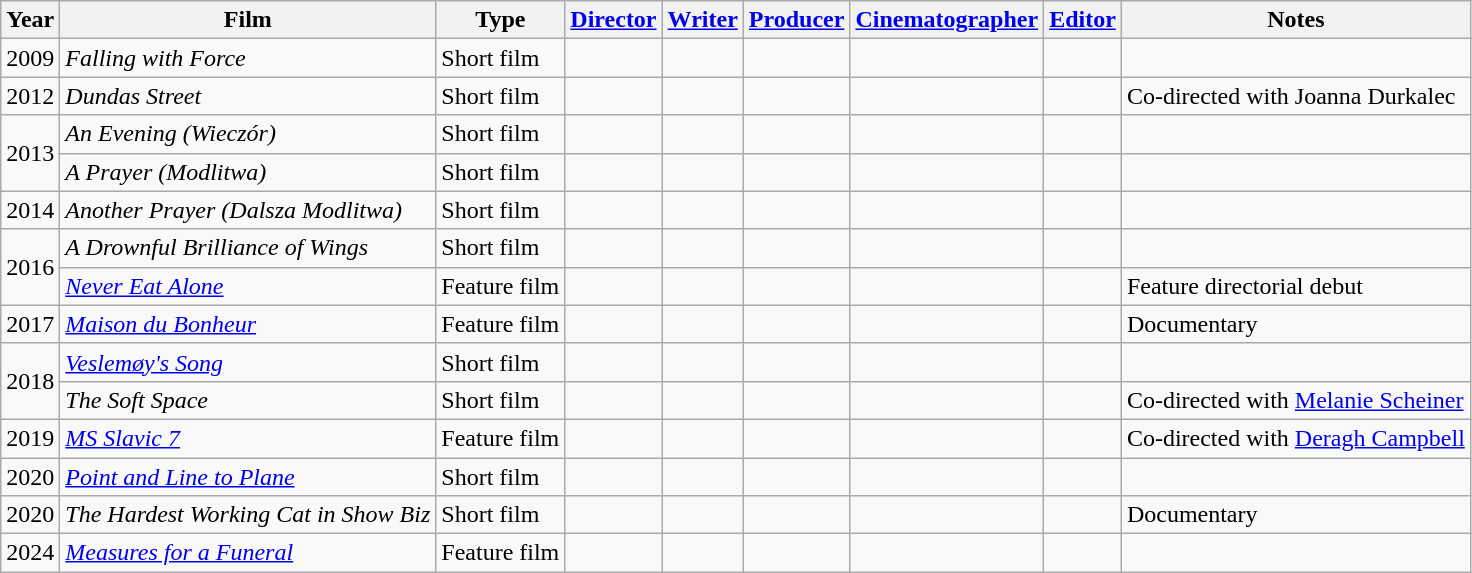<table class="wikitable">
<tr>
<th>Year</th>
<th>Film</th>
<th>Type</th>
<th><a href='#'>Director</a></th>
<th><a href='#'>Writer</a></th>
<th><a href='#'>Producer</a></th>
<th><a href='#'>Cinematographer</a></th>
<th><a href='#'>Editor</a></th>
<th>Notes</th>
</tr>
<tr>
<td>2009</td>
<td><em>Falling with Force</em></td>
<td>Short film</td>
<td></td>
<td></td>
<td></td>
<td></td>
<td></td>
<td></td>
</tr>
<tr>
<td>2012</td>
<td><em>Dundas Street</em></td>
<td>Short film</td>
<td></td>
<td></td>
<td></td>
<td></td>
<td></td>
<td>Co-directed with Joanna Durkalec</td>
</tr>
<tr>
<td rowspan=2>2013</td>
<td><em>An Evening (Wieczór)</em></td>
<td>Short film</td>
<td></td>
<td></td>
<td></td>
<td></td>
<td></td>
<td></td>
</tr>
<tr>
<td><em>A Prayer (Modlitwa) </em></td>
<td>Short film</td>
<td></td>
<td></td>
<td></td>
<td></td>
<td></td>
<td></td>
</tr>
<tr>
<td>2014</td>
<td><em>Another Prayer (Dalsza Modlitwa)</em></td>
<td>Short film</td>
<td></td>
<td></td>
<td></td>
<td></td>
<td></td>
<td></td>
</tr>
<tr>
<td rowspan=2>2016</td>
<td><em>A Drownful Brilliance of Wings</em></td>
<td>Short film</td>
<td></td>
<td></td>
<td></td>
<td></td>
<td></td>
<td></td>
</tr>
<tr>
<td><em><a href='#'>Never Eat Alone</a></em></td>
<td>Feature film</td>
<td></td>
<td></td>
<td></td>
<td></td>
<td></td>
<td>Feature directorial debut</td>
</tr>
<tr>
<td>2017</td>
<td><em><a href='#'>Maison du Bonheur</a></em></td>
<td>Feature film</td>
<td></td>
<td></td>
<td></td>
<td></td>
<td></td>
<td>Documentary</td>
</tr>
<tr>
<td rowspan=2>2018</td>
<td><em><a href='#'>Veslemøy's Song</a></em></td>
<td>Short film</td>
<td></td>
<td></td>
<td></td>
<td></td>
<td></td>
<td></td>
</tr>
<tr>
<td><em>The Soft Space</em></td>
<td>Short film</td>
<td></td>
<td></td>
<td></td>
<td></td>
<td></td>
<td>Co-directed with <a href='#'>Melanie Scheiner</a></td>
</tr>
<tr>
<td>2019</td>
<td><em><a href='#'>MS Slavic 7</a></em></td>
<td>Feature film</td>
<td></td>
<td></td>
<td></td>
<td></td>
<td></td>
<td>Co-directed with <a href='#'>Deragh Campbell</a></td>
</tr>
<tr>
<td>2020</td>
<td><em><a href='#'>Point and Line to Plane</a></em></td>
<td>Short film</td>
<td></td>
<td></td>
<td></td>
<td></td>
<td></td>
<td></td>
</tr>
<tr>
<td>2020</td>
<td><em>The Hardest Working Cat in Show Biz</em></td>
<td>Short film</td>
<td></td>
<td></td>
<td></td>
<td></td>
<td></td>
<td>Documentary</td>
</tr>
<tr>
<td>2024</td>
<td><em><a href='#'>Measures for a Funeral</a></em></td>
<td>Feature film</td>
<td></td>
<td></td>
<td></td>
<td></td>
<td></td>
<td></td>
</tr>
</table>
